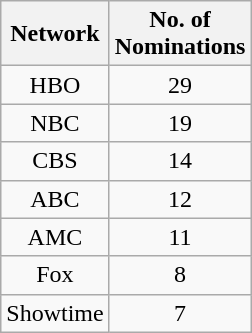<table class="wikitable">
<tr>
<th>Network</th>
<th>No. of<br>Nominations</th>
</tr>
<tr style="text-align:center">
<td>HBO</td>
<td>29</td>
</tr>
<tr style="text-align:center">
<td>NBC</td>
<td>19</td>
</tr>
<tr style="text-align:center">
<td>CBS</td>
<td>14</td>
</tr>
<tr style="text-align:center">
<td>ABC</td>
<td>12</td>
</tr>
<tr style="text-align:center">
<td>AMC</td>
<td>11</td>
</tr>
<tr style="text-align:center">
<td>Fox</td>
<td>8</td>
</tr>
<tr style="text-align:center">
<td>Showtime</td>
<td>7</td>
</tr>
</table>
